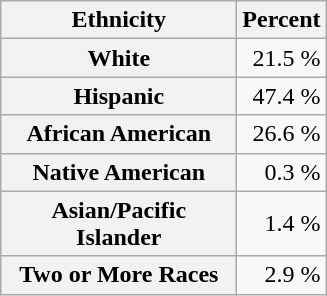<table class="wikitable">
<tr>
<th align="left" width="150pt">Ethnicity</th>
<th align="center">Percent</th>
</tr>
<tr>
<th align="left" width="150pt">White</th>
<td align="right">21.5 %</td>
</tr>
<tr>
<th align="left" width="150pt">Hispanic</th>
<td align="right">47.4 %</td>
</tr>
<tr>
<th align="left" width="150pt">African American</th>
<td align="right">26.6 %</td>
</tr>
<tr>
<th align="left" width="150pt">Native American</th>
<td align="right">0.3 %</td>
</tr>
<tr>
<th align="left" width="150pt">Asian/Pacific Islander</th>
<td align="right">1.4 %</td>
</tr>
<tr>
<th align="left" width="150pt">Two or More Races</th>
<td align="right">2.9 %</td>
</tr>
</table>
